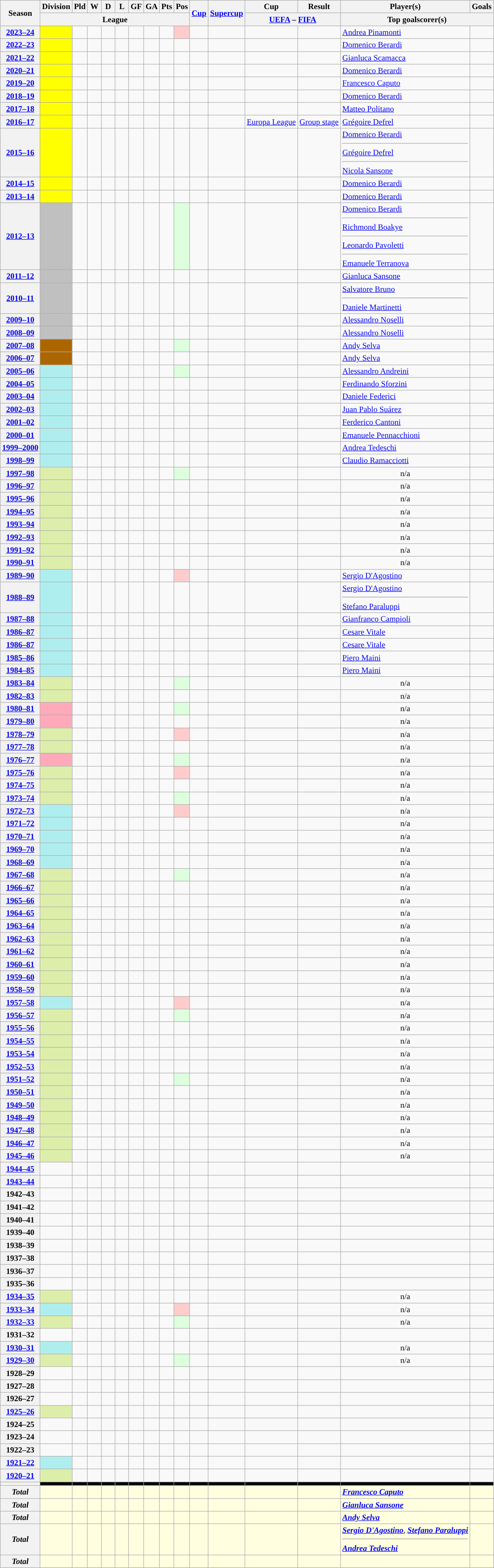<table class="wikitable sortable" style="text-align: center">
<tr>
<th rowspan="2" scope="col">Season</th>
<th scope="col">Division</th>
<th width="20" scope="col">Pld</th>
<th width="20" scope="col">W</th>
<th width="20" scope="col">D</th>
<th width="20" scope="col">L</th>
<th width="20" scope="col">GF</th>
<th width="20" scope="col">GA</th>
<th width="20" scope="col">Pts</th>
<th width="20" scope="col">Pos</th>
<th rowspan="2" scope="col"><a href='#'>Cup</a></th>
<th rowspan="2" scope="col"><a href='#'>Supercup</a></th>
<th scope="col">Cup</th>
<th scope="col">Result</th>
<th scope="col">Player(s)</th>
<th scope="col">Goals</th>
</tr>
<tr class="unsortable">
<th colspan="9" scope="col">League</th>
<th colspan="2" scope="col"><a href='#'>UEFA</a> – <a href='#'>FIFA</a></th>
<th colspan="2" scope="col">Top goalscorer(s)</th>
</tr>
<tr>
<th scope="row"><a href='#'>2023–24</a></th>
<td style="text-align:left;background:#FFFF00"></td>
<td></td>
<td></td>
<td></td>
<td></td>
<td></td>
<td></td>
<td></td>
<td style="background:#FCC"></td>
<td></td>
<td></td>
<td></td>
<td></td>
<td style="text-align:left"><a href='#'>Andrea Pinamonti</a></td>
<td></td>
</tr>
<tr>
<th scope="row"><a href='#'>2022–23</a></th>
<td style="text-align:left;background:#FFFF00"></td>
<td></td>
<td></td>
<td></td>
<td></td>
<td></td>
<td></td>
<td></td>
<td></td>
<td></td>
<td></td>
<td></td>
<td></td>
<td style="text-align:left"><a href='#'>Domenico Berardi</a></td>
<td></td>
</tr>
<tr>
<th scope="row"><a href='#'>2021–22</a></th>
<td style="text-align:left;background:#FFFF00"></td>
<td></td>
<td></td>
<td></td>
<td></td>
<td></td>
<td></td>
<td></td>
<td></td>
<td></td>
<td></td>
<td></td>
<td></td>
<td style="text-align:left"><a href='#'>Gianluca Scamacca</a></td>
<td></td>
</tr>
<tr>
<th scope="row"><a href='#'>2020–21</a></th>
<td style="text-align:left;background:#FFFF00"></td>
<td></td>
<td></td>
<td></td>
<td></td>
<td></td>
<td></td>
<td></td>
<td></td>
<td></td>
<td></td>
<td></td>
<td></td>
<td style="text-align:left"><a href='#'>Domenico Berardi</a></td>
<td></td>
</tr>
<tr>
<th scope="row"><a href='#'>2019–20</a></th>
<td style="text-align:left;background:#FFFF00"></td>
<td></td>
<td></td>
<td></td>
<td></td>
<td></td>
<td></td>
<td></td>
<td></td>
<td></td>
<td></td>
<td></td>
<td></td>
<td style="text-align:left"><a href='#'>Francesco Caputo</a></td>
<td></td>
</tr>
<tr>
<th scope="row"><a href='#'>2018–19</a></th>
<td style="text-align:left;background:#FFFF00"></td>
<td></td>
<td></td>
<td></td>
<td></td>
<td></td>
<td></td>
<td></td>
<td></td>
<td></td>
<td></td>
<td></td>
<td></td>
<td style="text-align:left"><a href='#'>Domenico Berardi</a></td>
<td></td>
</tr>
<tr>
<th scope="row"><a href='#'>2017–18</a></th>
<td style="text-align:left;background:#FFFF00"></td>
<td></td>
<td></td>
<td></td>
<td></td>
<td></td>
<td></td>
<td></td>
<td></td>
<td></td>
<td></td>
<td></td>
<td></td>
<td style="text-align:left"><a href='#'>Matteo Politano</a></td>
<td></td>
</tr>
<tr>
<th scope="row"><a href='#'>2016–17</a></th>
<td style="text-align:left;background:#FFFF00"></td>
<td></td>
<td></td>
<td></td>
<td></td>
<td></td>
<td></td>
<td></td>
<td></td>
<td></td>
<td></td>
<td><a href='#'>Europa League</a></td>
<td><a href='#'>Group stage</a></td>
<td style="text-align:left"><a href='#'>Grégoire Defrel</a></td>
<td></td>
</tr>
<tr>
<th scope="row"><a href='#'>2015–16</a></th>
<td style="text-align:left;background:#FFFF00"></td>
<td></td>
<td></td>
<td></td>
<td></td>
<td></td>
<td></td>
<td></td>
<td></td>
<td></td>
<td></td>
<td></td>
<td></td>
<td style="text-align:left"><a href='#'>Domenico Berardi</a> <hr> <a href='#'>Grégoire Defrel</a> <hr> <a href='#'>Nicola Sansone</a></td>
<td></td>
</tr>
<tr>
<th scope="row"><a href='#'>2014–15</a></th>
<td style="text-align:left;background:#FFFF00"></td>
<td></td>
<td></td>
<td></td>
<td></td>
<td></td>
<td></td>
<td></td>
<td></td>
<td></td>
<td></td>
<td></td>
<td></td>
<td style="text-align:left"><a href='#'>Domenico Berardi</a></td>
<td></td>
</tr>
<tr>
<th scope="row"><a href='#'>2013–14</a></th>
<td style="text-align:left;background:#FFFF00"></td>
<td></td>
<td></td>
<td></td>
<td></td>
<td></td>
<td></td>
<td></td>
<td></td>
<td></td>
<td></td>
<td></td>
<td></td>
<td style="text-align:left"><a href='#'>Domenico Berardi</a></td>
<td></td>
</tr>
<tr>
<th scope="row"><a href='#'>2012–13</a></th>
<td style="text-align:left;background:silver"></td>
<td></td>
<td></td>
<td></td>
<td></td>
<td></td>
<td></td>
<td></td>
<td style="background:#DFD"></td>
<td></td>
<td></td>
<td></td>
<td></td>
<td style="text-align:left"><a href='#'>Domenico Berardi</a><hr><a href='#'>Richmond Boakye</a><hr><a href='#'>Leonardo Pavoletti</a><hr><a href='#'>Emanuele Terranova</a></td>
<td></td>
</tr>
<tr>
<th scope="row"><a href='#'>2011–12</a></th>
<td style="text-align:left;background:silver"></td>
<td></td>
<td></td>
<td></td>
<td></td>
<td></td>
<td></td>
<td></td>
<td></td>
<td></td>
<td></td>
<td></td>
<td></td>
<td style="text-align:left"><a href='#'>Gianluca Sansone</a></td>
<td></td>
</tr>
<tr>
<th scope="row"><a href='#'>2010–11</a></th>
<td style="text-align:left;background:silver"></td>
<td></td>
<td></td>
<td></td>
<td></td>
<td></td>
<td></td>
<td></td>
<td></td>
<td></td>
<td></td>
<td></td>
<td></td>
<td style="text-align:left"><a href='#'>Salvatore Bruno</a> <hr> <a href='#'>Daniele Martinetti</a></td>
<td></td>
</tr>
<tr>
<th scope="row"><a href='#'>2009–10</a></th>
<td style="text-align:left;background:silver"></td>
<td></td>
<td></td>
<td></td>
<td></td>
<td></td>
<td></td>
<td></td>
<td></td>
<td></td>
<td></td>
<td></td>
<td></td>
<td style="text-align:left"><a href='#'>Alessandro Noselli</a></td>
<td></td>
</tr>
<tr>
<th scope="row"><a href='#'>2008–09</a></th>
<td style="text-align:left;background:silver"></td>
<td></td>
<td></td>
<td></td>
<td></td>
<td></td>
<td></td>
<td></td>
<td></td>
<td></td>
<td></td>
<td></td>
<td></td>
<td style="text-align:left"><a href='#'>Alessandro Noselli</a></td>
<td></td>
</tr>
<tr>
<th scope="row"><a href='#'>2007–08</a></th>
<td style="text-align:left;background:#AC6600"></td>
<td></td>
<td></td>
<td></td>
<td></td>
<td></td>
<td></td>
<td></td>
<td style="background:#DFD"></td>
<td></td>
<td></td>
<td></td>
<td></td>
<td style="text-align:left"><a href='#'>Andy Selva</a></td>
<td></td>
</tr>
<tr>
<th scope="row"><a href='#'>2006–07</a></th>
<td style="text-align:left;background:#AC6600"></td>
<td></td>
<td></td>
<td></td>
<td></td>
<td></td>
<td></td>
<td></td>
<td></td>
<td></td>
<td></td>
<td></td>
<td></td>
<td style="text-align:left"><a href='#'>Andy Selva</a></td>
<td></td>
</tr>
<tr>
<th scope="row"><a href='#'>2005–06</a></th>
<td style="text-align:left;background:#AFEEEE"></td>
<td></td>
<td></td>
<td></td>
<td></td>
<td></td>
<td></td>
<td></td>
<td style="background:#DFD"></td>
<td></td>
<td></td>
<td></td>
<td></td>
<td style="text-align:left"><a href='#'>Alessandro Andreini</a></td>
<td></td>
</tr>
<tr>
<th scope="row"><a href='#'>2004–05</a></th>
<td style="text-align:left;background:#AFEEEE"></td>
<td></td>
<td></td>
<td></td>
<td></td>
<td></td>
<td></td>
<td></td>
<td></td>
<td></td>
<td></td>
<td></td>
<td></td>
<td style="text-align:left"><a href='#'>Ferdinando Sforzini</a></td>
<td></td>
</tr>
<tr>
<th scope="row"><a href='#'>2003–04</a></th>
<td style="text-align:left;background:#AFEEEE"></td>
<td></td>
<td></td>
<td></td>
<td></td>
<td></td>
<td></td>
<td></td>
<td></td>
<td></td>
<td></td>
<td></td>
<td></td>
<td style="text-align:left"><a href='#'>Daniele Federici</a></td>
<td></td>
</tr>
<tr>
<th scope="row"><a href='#'>2002–03</a></th>
<td style="text-align:left;background:#AFEEEE"></td>
<td></td>
<td></td>
<td></td>
<td></td>
<td></td>
<td></td>
<td></td>
<td></td>
<td></td>
<td></td>
<td></td>
<td></td>
<td style="text-align:left"><a href='#'>Juan Pablo Suárez</a></td>
<td></td>
</tr>
<tr>
<th scope="row"><a href='#'>2001–02</a></th>
<td style="text-align:left;background:#AFEEEE"></td>
<td></td>
<td></td>
<td></td>
<td></td>
<td></td>
<td></td>
<td></td>
<td></td>
<td></td>
<td></td>
<td></td>
<td></td>
<td style="text-align:left"><a href='#'>Ferderico Cantoni</a></td>
<td></td>
</tr>
<tr>
<th scope="row"><a href='#'>2000–01</a></th>
<td style="text-align:left;background:#AFEEEE"></td>
<td></td>
<td></td>
<td></td>
<td></td>
<td></td>
<td></td>
<td></td>
<td></td>
<td></td>
<td></td>
<td></td>
<td></td>
<td style="text-align:left"><a href='#'>Emanuele Pennacchioni</a></td>
<td></td>
</tr>
<tr>
<th scope="row"><a href='#'>1999–2000</a></th>
<td style="text-align:left;background:#AFEEEE"></td>
<td></td>
<td></td>
<td></td>
<td></td>
<td></td>
<td></td>
<td></td>
<td></td>
<td></td>
<td></td>
<td></td>
<td></td>
<td style="text-align:left"><a href='#'>Andrea Tedeschi</a></td>
<td></td>
</tr>
<tr>
<th scope="row"><a href='#'>1998–99</a></th>
<td style="text-align:left;background:#AFEEEE"></td>
<td></td>
<td></td>
<td></td>
<td></td>
<td></td>
<td></td>
<td></td>
<td></td>
<td></td>
<td></td>
<td></td>
<td></td>
<td style="text-align:left"><a href='#'>Claudio Ramacciotti</a></td>
<td></td>
</tr>
<tr>
<th scope="row"><a href='#'>1997–98</a></th>
<td style="text-align:left;background:#DEA"></td>
<td></td>
<td></td>
<td></td>
<td></td>
<td></td>
<td></td>
<td></td>
<td style="background:#DFD"></td>
<td></td>
<td></td>
<td></td>
<td></td>
<td style="text-align:centre">n/a</td>
<td></td>
</tr>
<tr>
<th scope="row"><a href='#'>1996–97</a></th>
<td style="text-align:left;background:#DEA"></td>
<td></td>
<td></td>
<td></td>
<td></td>
<td></td>
<td></td>
<td></td>
<td></td>
<td></td>
<td></td>
<td></td>
<td></td>
<td style="text-align:centre">n/a</td>
<td></td>
</tr>
<tr>
<th scope="row"><a href='#'>1995–96</a></th>
<td style="text-align:left;background:#DEA"></td>
<td></td>
<td></td>
<td></td>
<td></td>
<td></td>
<td></td>
<td></td>
<td></td>
<td></td>
<td></td>
<td></td>
<td></td>
<td style="text-align:centre">n/a</td>
<td></td>
</tr>
<tr>
<th scope="row"><a href='#'>1994–95</a></th>
<td style="text-align:left;background:#DEA"></td>
<td></td>
<td></td>
<td></td>
<td></td>
<td></td>
<td></td>
<td></td>
<td></td>
<td></td>
<td></td>
<td></td>
<td></td>
<td style="text-align:centre">n/a</td>
<td></td>
</tr>
<tr>
<th scope="row"><a href='#'>1993–94</a></th>
<td style="text-align:left;background:#DEA"></td>
<td></td>
<td></td>
<td></td>
<td></td>
<td></td>
<td></td>
<td></td>
<td></td>
<td></td>
<td></td>
<td></td>
<td></td>
<td style="text-align:centre">n/a</td>
<td></td>
</tr>
<tr>
<th scope="row"><a href='#'>1992–93</a></th>
<td style="text-align:left;background:#DEA"></td>
<td></td>
<td></td>
<td></td>
<td></td>
<td></td>
<td></td>
<td></td>
<td></td>
<td></td>
<td></td>
<td></td>
<td></td>
<td style="text-align:centre">n/a</td>
<td></td>
</tr>
<tr>
<th scope="row"><a href='#'>1991–92</a></th>
<td style="text-align:left;background:#DEA"></td>
<td></td>
<td></td>
<td></td>
<td></td>
<td></td>
<td></td>
<td></td>
<td></td>
<td></td>
<td></td>
<td></td>
<td></td>
<td style="text-align:centre">n/a</td>
<td></td>
</tr>
<tr>
<th scope="row"><a href='#'>1990–91</a></th>
<td style="text-align:left;background:#DEA"></td>
<td></td>
<td></td>
<td></td>
<td></td>
<td></td>
<td></td>
<td></td>
<td></td>
<td></td>
<td></td>
<td></td>
<td></td>
<td style="text-align:centre">n/a</td>
<td></td>
</tr>
<tr>
<th scope="row"><a href='#'>1989–90</a></th>
<td style="text-align:left;background:#AFEEEE"></td>
<td></td>
<td></td>
<td></td>
<td></td>
<td></td>
<td></td>
<td></td>
<td style="background:#FCC"></td>
<td></td>
<td></td>
<td></td>
<td></td>
<td style="text-align:left"><a href='#'>Sergio D'Agostino</a></td>
<td></td>
</tr>
<tr>
<th scope="row"><a href='#'>1988–89</a></th>
<td style="text-align:left;background:#AFEEEE"></td>
<td></td>
<td></td>
<td></td>
<td></td>
<td></td>
<td></td>
<td></td>
<td></td>
<td></td>
<td></td>
<td></td>
<td></td>
<td style="text-align:left"><a href='#'>Sergio D'Agostino</a> <hr> <a href='#'>Stefano Paraluppi</a></td>
<td></td>
</tr>
<tr>
<th scope="row"><a href='#'>1987–88</a></th>
<td style="text-align:left;background:#AFEEEE"></td>
<td></td>
<td></td>
<td></td>
<td></td>
<td></td>
<td></td>
<td></td>
<td></td>
<td></td>
<td></td>
<td></td>
<td></td>
<td style="text-align:left"><a href='#'>Gianfranco Campioli</a></td>
<td></td>
</tr>
<tr>
<th scope="row"><a href='#'>1986–87</a></th>
<td style="text-align:left;background:#AFEEEE"></td>
<td></td>
<td></td>
<td></td>
<td></td>
<td></td>
<td></td>
<td></td>
<td></td>
<td></td>
<td></td>
<td></td>
<td></td>
<td style="text-align:left"><a href='#'>Cesare Vitale</a></td>
<td></td>
</tr>
<tr>
<th scope="row"><a href='#'>1986–87</a></th>
<td style="text-align:left;background:#AFEEEE"></td>
<td></td>
<td></td>
<td></td>
<td></td>
<td></td>
<td></td>
<td></td>
<td></td>
<td></td>
<td></td>
<td></td>
<td></td>
<td style="text-align:left"><a href='#'>Cesare Vitale</a></td>
<td></td>
</tr>
<tr>
<th scope="row"><a href='#'>1985–86</a></th>
<td style="text-align:left;background:#AFEEEE"></td>
<td></td>
<td></td>
<td></td>
<td></td>
<td></td>
<td></td>
<td></td>
<td></td>
<td></td>
<td></td>
<td></td>
<td></td>
<td style="text-align:left"><a href='#'>Piero Maini</a></td>
<td></td>
</tr>
<tr>
<th scope="row"><a href='#'>1984–85</a></th>
<td style="text-align:left;background:#AFEEEE"></td>
<td></td>
<td></td>
<td></td>
<td></td>
<td></td>
<td></td>
<td></td>
<td></td>
<td></td>
<td></td>
<td></td>
<td></td>
<td style="text-align:left"><a href='#'>Piero Maini</a></td>
<td></td>
</tr>
<tr>
<th scope="row"><a href='#'>1983–84</a></th>
<td style="text-align:left;background:#DEA"></td>
<td></td>
<td></td>
<td></td>
<td></td>
<td></td>
<td></td>
<td></td>
<td style="background:#DFD"></td>
<td></td>
<td></td>
<td></td>
<td></td>
<td style="text-align:centre">n/a</td>
<td></td>
</tr>
<tr>
<th scope="row"><a href='#'>1982–83</a></th>
<td style="text-align:left;background:#DEA"></td>
<td></td>
<td></td>
<td></td>
<td></td>
<td></td>
<td></td>
<td></td>
<td></td>
<td></td>
<td></td>
<td></td>
<td></td>
<td style="text-align:centre">n/a</td>
<td></td>
</tr>
<tr>
<th scope="row"><a href='#'>1980–81</a></th>
<td style="text-align:left;background:#FAB"></td>
<td></td>
<td></td>
<td></td>
<td></td>
<td></td>
<td></td>
<td></td>
<td style="background:#DFD"></td>
<td></td>
<td></td>
<td></td>
<td></td>
<td style="text-align:centre">n/a</td>
<td></td>
</tr>
<tr>
<th scope="row"><a href='#'>1979–80</a></th>
<td style="text-align:left;background:#FAB"></td>
<td></td>
<td></td>
<td></td>
<td></td>
<td></td>
<td></td>
<td></td>
<td></td>
<td></td>
<td></td>
<td></td>
<td></td>
<td style="text-align:centre">n/a</td>
<td></td>
</tr>
<tr>
<th scope="row"><a href='#'>1978–79</a></th>
<td style="text-align:left;background:#DEA"></td>
<td></td>
<td></td>
<td></td>
<td></td>
<td></td>
<td></td>
<td></td>
<td style="background:#FCC"></td>
<td></td>
<td></td>
<td></td>
<td></td>
<td style="text-align:centre">n/a</td>
<td></td>
</tr>
<tr>
<th scope="row"><a href='#'>1977–78</a></th>
<td style="text-align:left;background:#DEA"></td>
<td></td>
<td></td>
<td></td>
<td></td>
<td></td>
<td></td>
<td></td>
<td></td>
<td></td>
<td></td>
<td></td>
<td></td>
<td style="text-align:centre">n/a</td>
<td></td>
</tr>
<tr>
<th scope="row"><a href='#'>1976–77</a></th>
<td style="text-align:left;background:#FAB"></td>
<td></td>
<td></td>
<td></td>
<td></td>
<td></td>
<td></td>
<td></td>
<td style="background:#DFD"></td>
<td></td>
<td></td>
<td></td>
<td></td>
<td style="text-align:centre">n/a</td>
<td></td>
</tr>
<tr>
<th scope="row"><a href='#'>1975–76</a></th>
<td style="text-align:left;background:#DEA"></td>
<td></td>
<td></td>
<td></td>
<td></td>
<td></td>
<td></td>
<td></td>
<td style="background:#FCC"></td>
<td></td>
<td></td>
<td></td>
<td></td>
<td style="text-align:centre">n/a</td>
<td></td>
</tr>
<tr>
<th scope="row"><a href='#'>1974–75</a></th>
<td style="text-align:left;background:#DEA"></td>
<td></td>
<td></td>
<td></td>
<td></td>
<td></td>
<td></td>
<td></td>
<td></td>
<td></td>
<td></td>
<td></td>
<td></td>
<td style="text-align:centre">n/a</td>
<td></td>
</tr>
<tr>
<th scope="row"><a href='#'>1973–74</a></th>
<td style="text-align:left;background:#DEA"></td>
<td></td>
<td></td>
<td></td>
<td></td>
<td></td>
<td></td>
<td></td>
<td style="background:#DFD"></td>
<td></td>
<td></td>
<td></td>
<td></td>
<td style="text-align:centre">n/a</td>
<td></td>
</tr>
<tr>
<th scope="row"><a href='#'>1972–73</a></th>
<td style="text-align:left;background:#AFEEEE"></td>
<td></td>
<td></td>
<td></td>
<td></td>
<td></td>
<td></td>
<td></td>
<td style="background:#FCC"></td>
<td></td>
<td></td>
<td></td>
<td></td>
<td style="text-align:centre">n/a</td>
<td></td>
</tr>
<tr>
<th scope="row"><a href='#'>1971–72</a></th>
<td style="text-align:left;background:#AFEEEE"></td>
<td></td>
<td></td>
<td></td>
<td></td>
<td></td>
<td></td>
<td></td>
<td></td>
<td></td>
<td></td>
<td></td>
<td></td>
<td style="text-align:centre">n/a</td>
<td></td>
</tr>
<tr>
<th scope="row"><a href='#'>1970–71</a></th>
<td style="text-align:left;background:#AFEEEE"></td>
<td></td>
<td></td>
<td></td>
<td></td>
<td></td>
<td></td>
<td></td>
<td></td>
<td></td>
<td></td>
<td></td>
<td></td>
<td style="text-align:centre">n/a</td>
<td></td>
</tr>
<tr>
<th scope="row"><a href='#'>1969–70</a></th>
<td style="text-align:left;background:#AFEEEE"></td>
<td></td>
<td></td>
<td></td>
<td></td>
<td></td>
<td></td>
<td></td>
<td></td>
<td></td>
<td></td>
<td></td>
<td></td>
<td style="text-align:centre">n/a</td>
<td></td>
</tr>
<tr>
<th scope="row"><a href='#'>1968–69</a></th>
<td style="text-align:left;background:#AFEEEE"></td>
<td></td>
<td></td>
<td></td>
<td></td>
<td></td>
<td></td>
<td></td>
<td></td>
<td></td>
<td></td>
<td></td>
<td></td>
<td style="text-align:centre">n/a</td>
<td></td>
</tr>
<tr>
<th scope="row"><a href='#'>1967–68</a></th>
<td style="text-align:left;background:#DEA"></td>
<td></td>
<td></td>
<td></td>
<td></td>
<td></td>
<td></td>
<td></td>
<td style="background:#DFD"></td>
<td></td>
<td></td>
<td></td>
<td></td>
<td style="text-align:centre">n/a</td>
<td></td>
</tr>
<tr>
<th scope="row"><a href='#'>1966–67</a></th>
<td style="text-align:left;background:#DEA"></td>
<td></td>
<td></td>
<td></td>
<td></td>
<td></td>
<td></td>
<td></td>
<td></td>
<td></td>
<td></td>
<td></td>
<td></td>
<td style="text-align:centre">n/a</td>
<td></td>
</tr>
<tr>
<th scope="row"><a href='#'>1965–66</a></th>
<td style="text-align:left;background:#DEA"></td>
<td></td>
<td></td>
<td></td>
<td></td>
<td></td>
<td></td>
<td></td>
<td></td>
<td></td>
<td></td>
<td></td>
<td></td>
<td style="text-align:centre">n/a</td>
<td></td>
</tr>
<tr>
<th scope="row"><a href='#'>1964–65</a></th>
<td style="text-align:left;background:#DEA"></td>
<td></td>
<td></td>
<td></td>
<td></td>
<td></td>
<td></td>
<td></td>
<td></td>
<td></td>
<td></td>
<td></td>
<td></td>
<td style="text-align:centre">n/a</td>
<td></td>
</tr>
<tr>
<th scope="row"><a href='#'>1963–64</a></th>
<td style="text-align:left;background:#DEA"></td>
<td></td>
<td></td>
<td></td>
<td></td>
<td></td>
<td></td>
<td></td>
<td></td>
<td></td>
<td></td>
<td></td>
<td></td>
<td style="text-align:centre">n/a</td>
<td></td>
</tr>
<tr>
<th scope="row"><a href='#'>1962–63</a></th>
<td style="text-align:left;background:#DEA"></td>
<td></td>
<td></td>
<td></td>
<td></td>
<td></td>
<td></td>
<td></td>
<td></td>
<td></td>
<td></td>
<td></td>
<td></td>
<td style="text-align:centre">n/a</td>
<td></td>
</tr>
<tr>
<th scope="row"><a href='#'>1961–62</a></th>
<td style="text-align:left;background:#DEA"></td>
<td></td>
<td></td>
<td></td>
<td></td>
<td></td>
<td></td>
<td></td>
<td></td>
<td></td>
<td></td>
<td></td>
<td></td>
<td style="text-align:centre">n/a</td>
<td></td>
</tr>
<tr>
<th scope="row"><a href='#'>1960–61</a></th>
<td style="text-align:left;background:#DEA"></td>
<td></td>
<td></td>
<td></td>
<td></td>
<td></td>
<td></td>
<td></td>
<td></td>
<td></td>
<td></td>
<td></td>
<td></td>
<td style="text-align:centre">n/a</td>
<td></td>
</tr>
<tr>
<th scope="row"><a href='#'>1959–60</a></th>
<td style="text-align:left;background:#DEA"></td>
<td></td>
<td></td>
<td></td>
<td></td>
<td></td>
<td></td>
<td></td>
<td></td>
<td></td>
<td></td>
<td></td>
<td></td>
<td style="text-align:centre">n/a</td>
<td></td>
</tr>
<tr>
<th scope="row"><a href='#'>1958–59</a></th>
<td style="text-align:left;background:#DEA"></td>
<td></td>
<td></td>
<td></td>
<td></td>
<td></td>
<td></td>
<td></td>
<td></td>
<td></td>
<td></td>
<td></td>
<td></td>
<td style="text-align:centre">n/a</td>
<td></td>
</tr>
<tr>
<th scope="row"><a href='#'>1957–58</a></th>
<td style="text-align:left;background:#AFEEEE"></td>
<td></td>
<td></td>
<td></td>
<td></td>
<td></td>
<td></td>
<td></td>
<td style="background:#FCC"></td>
<td></td>
<td></td>
<td></td>
<td></td>
<td style="text-align:centre">n/a</td>
<td></td>
</tr>
<tr>
<th scope="row"><a href='#'>1956–57</a></th>
<td style="text-align:left;background:#DEA"></td>
<td></td>
<td></td>
<td></td>
<td></td>
<td></td>
<td></td>
<td></td>
<td style="background:#DFD"></td>
<td></td>
<td></td>
<td></td>
<td></td>
<td style="text-align:centre">n/a</td>
<td></td>
</tr>
<tr>
<th scope="row"><a href='#'>1955–56</a></th>
<td style="text-align:left;background:#DEA"></td>
<td></td>
<td></td>
<td></td>
<td></td>
<td></td>
<td></td>
<td></td>
<td></td>
<td></td>
<td></td>
<td></td>
<td></td>
<td style="text-align:centre">n/a</td>
<td></td>
</tr>
<tr>
<th scope="row"><a href='#'>1954–55</a></th>
<td style="text-align:left;background:#DEA"></td>
<td></td>
<td></td>
<td></td>
<td></td>
<td></td>
<td></td>
<td></td>
<td></td>
<td></td>
<td></td>
<td></td>
<td></td>
<td style="text-align:centre">n/a</td>
<td></td>
</tr>
<tr>
<th scope="row"><a href='#'>1953–54</a></th>
<td style="text-align:left;background:#DEA"></td>
<td></td>
<td></td>
<td></td>
<td></td>
<td></td>
<td></td>
<td></td>
<td></td>
<td></td>
<td></td>
<td></td>
<td></td>
<td style="text-align:centre">n/a</td>
<td></td>
</tr>
<tr>
<th scope="row"><a href='#'>1952–53</a></th>
<td style="text-align:left;background:#DEA"></td>
<td></td>
<td></td>
<td></td>
<td></td>
<td></td>
<td></td>
<td></td>
<td></td>
<td></td>
<td></td>
<td></td>
<td></td>
<td style="text-align:centre">n/a</td>
<td></td>
</tr>
<tr>
<th scope="row"><a href='#'>1951–52</a></th>
<td style="text-align:left;background:#DEA"></td>
<td></td>
<td></td>
<td></td>
<td></td>
<td></td>
<td></td>
<td></td>
<td style="background:#DFD"></td>
<td></td>
<td></td>
<td></td>
<td></td>
<td style="text-align:centre">n/a</td>
<td></td>
</tr>
<tr>
<th scope="row"><a href='#'>1950–51</a></th>
<td style="text-align:left;background:#DEA"></td>
<td></td>
<td></td>
<td></td>
<td></td>
<td></td>
<td></td>
<td></td>
<td></td>
<td></td>
<td></td>
<td></td>
<td></td>
<td style="text-align:centre">n/a</td>
<td></td>
</tr>
<tr>
<th scope="row"><a href='#'>1949–50</a></th>
<td style="text-align:left;background:#DEA"></td>
<td></td>
<td></td>
<td></td>
<td></td>
<td></td>
<td></td>
<td></td>
<td></td>
<td></td>
<td></td>
<td></td>
<td></td>
<td style="text-align:centre">n/a</td>
<td></td>
</tr>
<tr>
<th scope="row"><a href='#'>1948–49</a></th>
<td style="text-align:left;background:#DEA"></td>
<td></td>
<td></td>
<td></td>
<td></td>
<td></td>
<td></td>
<td></td>
<td></td>
<td></td>
<td></td>
<td></td>
<td></td>
<td style="text-align:centre">n/a</td>
<td></td>
</tr>
<tr>
<th scope="row"><a href='#'>1947–48</a></th>
<td style="text-align:left;background:#DEA"></td>
<td></td>
<td></td>
<td></td>
<td></td>
<td></td>
<td></td>
<td></td>
<td></td>
<td></td>
<td></td>
<td></td>
<td></td>
<td style="text-align:centre">n/a</td>
<td></td>
</tr>
<tr>
<th scope="row"><a href='#'>1946–47</a></th>
<td style="text-align:left;background:#DEA"></td>
<td></td>
<td></td>
<td></td>
<td></td>
<td></td>
<td></td>
<td></td>
<td></td>
<td></td>
<td></td>
<td></td>
<td></td>
<td style="text-align:centre">n/a</td>
<td></td>
</tr>
<tr>
<th scope="row"><a href='#'>1945–46</a></th>
<td style="text-align:left;background:#DEA"></td>
<td></td>
<td></td>
<td></td>
<td></td>
<td></td>
<td></td>
<td></td>
<td></td>
<td></td>
<td></td>
<td></td>
<td></td>
<td style="text-align:centre">n/a</td>
<td></td>
</tr>
<tr>
<th scope="row"><a href='#'>1944–45</a></th>
<td style="text-align:centre"></td>
<td></td>
<td></td>
<td></td>
<td></td>
<td></td>
<td></td>
<td></td>
<td></td>
<td></td>
<td></td>
<td></td>
<td></td>
<td style="text-align:centre"></td>
<td></td>
</tr>
<tr>
<th scope="row"><a href='#'>1943–44</a></th>
<td style="text-align:centre"></td>
<td></td>
<td></td>
<td></td>
<td></td>
<td></td>
<td></td>
<td></td>
<td></td>
<td></td>
<td></td>
<td></td>
<td></td>
<td style="text-align:centre"></td>
<td></td>
</tr>
<tr>
<th scope="row">1942–43</th>
<td style="text-align:left"></td>
<td></td>
<td></td>
<td></td>
<td></td>
<td></td>
<td></td>
<td></td>
<td></td>
<td></td>
<td></td>
<td></td>
<td></td>
<td style="text-align:centre"></td>
<td></td>
</tr>
<tr>
<th scope="row">1941–42</th>
<td style="text-align:left"></td>
<td></td>
<td></td>
<td></td>
<td></td>
<td></td>
<td></td>
<td></td>
<td></td>
<td></td>
<td></td>
<td></td>
<td></td>
<td style="text-align:centre"></td>
<td></td>
</tr>
<tr>
<th scope="row">1940–41</th>
<td style="text-align:left"></td>
<td></td>
<td></td>
<td></td>
<td></td>
<td></td>
<td></td>
<td></td>
<td></td>
<td></td>
<td></td>
<td></td>
<td></td>
<td style="text-align:centre"></td>
<td></td>
</tr>
<tr>
<th scope="row">1939–40</th>
<td style="text-align:left"></td>
<td></td>
<td></td>
<td></td>
<td></td>
<td></td>
<td></td>
<td></td>
<td></td>
<td></td>
<td></td>
<td></td>
<td></td>
<td style="text-align:centre"></td>
<td></td>
</tr>
<tr>
<th scope="row">1938–39</th>
<td style="text-align:left"></td>
<td></td>
<td></td>
<td></td>
<td></td>
<td></td>
<td></td>
<td></td>
<td></td>
<td></td>
<td></td>
<td></td>
<td></td>
<td style="text-align:centre"></td>
<td></td>
</tr>
<tr>
<th scope="row">1937–38</th>
<td style="text-align:left"></td>
<td></td>
<td></td>
<td></td>
<td></td>
<td></td>
<td></td>
<td></td>
<td></td>
<td></td>
<td></td>
<td></td>
<td></td>
<td style="text-align:centre"></td>
<td></td>
</tr>
<tr>
<th scope="row">1936–37</th>
<td style="text-align:left"></td>
<td></td>
<td></td>
<td></td>
<td></td>
<td></td>
<td></td>
<td></td>
<td></td>
<td></td>
<td></td>
<td></td>
<td></td>
<td style="text-align:centre"></td>
<td></td>
</tr>
<tr>
<th scope="row">1935–36</th>
<td style="text-align:left"></td>
<td></td>
<td></td>
<td></td>
<td></td>
<td></td>
<td></td>
<td></td>
<td></td>
<td></td>
<td></td>
<td></td>
<td></td>
<td style="text-align:centre"></td>
<td></td>
</tr>
<tr>
<th scope="row"><a href='#'>1934–35</a></th>
<td style="text-align:left;background:#DEA"></td>
<td></td>
<td></td>
<td></td>
<td></td>
<td></td>
<td></td>
<td></td>
<td></td>
<td></td>
<td></td>
<td></td>
<td></td>
<td style="text-align:centre">n/a</td>
<td></td>
</tr>
<tr>
<th scope="row"><a href='#'>1933–34</a></th>
<td style="text-align:left;background:#AFEEEE"></td>
<td></td>
<td></td>
<td></td>
<td></td>
<td></td>
<td></td>
<td></td>
<td style="background:#FCC"></td>
<td></td>
<td></td>
<td></td>
<td></td>
<td style="text-align:centre">n/a</td>
<td></td>
</tr>
<tr>
<th scope="row"><a href='#'>1932–33</a></th>
<td style="text-align:left;background:#DEA"></td>
<td></td>
<td></td>
<td></td>
<td></td>
<td></td>
<td></td>
<td></td>
<td style="background:#DFD"></td>
<td></td>
<td></td>
<td></td>
<td></td>
<td style="text-align:centre">n/a</td>
<td></td>
</tr>
<tr>
<th scope="row">1931–32</th>
<td style="text-align:left"></td>
<td></td>
<td></td>
<td></td>
<td></td>
<td></td>
<td></td>
<td></td>
<td></td>
<td></td>
<td></td>
<td></td>
<td></td>
<td style="text-align:centre"></td>
<td></td>
</tr>
<tr>
<th scope="row"><a href='#'>1930–31</a></th>
<td style="text-align:left;background:#AFEEEE"></td>
<td></td>
<td></td>
<td></td>
<td></td>
<td></td>
<td></td>
<td></td>
<td></td>
<td></td>
<td></td>
<td></td>
<td></td>
<td style="text-align:centre">n/a</td>
<td></td>
</tr>
<tr>
<th scope="row"><a href='#'>1929–30</a></th>
<td style="text-align:left;background:#DEA"></td>
<td></td>
<td></td>
<td></td>
<td></td>
<td></td>
<td></td>
<td></td>
<td style="background:#DFD"></td>
<td></td>
<td></td>
<td></td>
<td></td>
<td style="text-align:centre">n/a</td>
<td></td>
</tr>
<tr>
<th scope="row">1928–29</th>
<td style="text-align:left"></td>
<td></td>
<td></td>
<td></td>
<td></td>
<td></td>
<td></td>
<td></td>
<td></td>
<td></td>
<td></td>
<td></td>
<td></td>
<td style="text-align:centre"></td>
<td></td>
</tr>
<tr>
<th scope="row">1927–28</th>
<td style="text-align:left"></td>
<td></td>
<td></td>
<td></td>
<td></td>
<td></td>
<td></td>
<td></td>
<td></td>
<td></td>
<td></td>
<td></td>
<td></td>
<td style="text-align:centre"></td>
<td></td>
</tr>
<tr>
<th scope="row">1926–27</th>
<td style="text-align:left"></td>
<td></td>
<td></td>
<td></td>
<td></td>
<td></td>
<td></td>
<td></td>
<td></td>
<td></td>
<td></td>
<td></td>
<td></td>
<td style="text-align:centre"></td>
<td></td>
</tr>
<tr>
<th scope="row"><a href='#'>1925–26</a></th>
<td style="text-align:left;background:#DEA"></td>
<td></td>
<td></td>
<td></td>
<td></td>
<td></td>
<td></td>
<td></td>
<td></td>
<td></td>
<td></td>
<td></td>
<td></td>
<td style="text-align:centre"></td>
<td></td>
</tr>
<tr>
<th scope="row">1924–25</th>
<td style="text-align:left"></td>
<td></td>
<td></td>
<td></td>
<td></td>
<td></td>
<td></td>
<td></td>
<td></td>
<td></td>
<td></td>
<td></td>
<td></td>
<td style="text-align:centre"></td>
<td></td>
</tr>
<tr>
<th scope="row">1923–24</th>
<td style="text-align:left"></td>
<td></td>
<td></td>
<td></td>
<td></td>
<td></td>
<td></td>
<td></td>
<td></td>
<td></td>
<td></td>
<td></td>
<td></td>
<td style="text-align:centre"></td>
<td></td>
</tr>
<tr>
<th scope="row">1922–23</th>
<td style="text-align:left"></td>
<td></td>
<td></td>
<td></td>
<td></td>
<td></td>
<td></td>
<td></td>
<td></td>
<td></td>
<td></td>
<td></td>
<td></td>
<td style="text-align:centre"></td>
<td></td>
</tr>
<tr>
<th scope="row"><a href='#'>1921–22</a></th>
<td style="text-align:left;background:#AFEEEE"></td>
<td></td>
<td></td>
<td></td>
<td></td>
<td></td>
<td></td>
<td></td>
<td></td>
<td></td>
<td></td>
<td></td>
<td></td>
<td style="text-align:centre"></td>
<td></td>
</tr>
<tr>
<th scope="row"><a href='#'>1920–21</a></th>
<td style="text-align:left;background:#DEA"></td>
<td></td>
<td></td>
<td></td>
<td></td>
<td></td>
<td></td>
<td></td>
<td></td>
<td></td>
<td></td>
<td></td>
<td></td>
<td style="text-align:centre"></td>
<td></td>
</tr>
<tr style="background:black">
<th scope="row"></th>
<td style="text-align:left"></td>
<td></td>
<td></td>
<td></td>
<td></td>
<td></td>
<td></td>
<td></td>
<td></td>
<td></td>
<td></td>
<td></td>
<td></td>
<td></td>
<td></td>
</tr>
<tr style="background:lightyellow;font-style: italic">
<th scope="row">Total</th>
<td style="text-align:left"></td>
<td></td>
<td></td>
<td></td>
<td></td>
<td></td>
<td></td>
<td></td>
<td></td>
<td></td>
<td></td>
<td></td>
<td></td>
<td style="text-align:left"><strong><a href='#'>Francesco Caputo</a></strong></td>
<td></td>
</tr>
<tr style="background:lightyellow;font-style: italic">
<th scope="row">Total</th>
<td style="text-align:left"></td>
<td></td>
<td></td>
<td></td>
<td></td>
<td></td>
<td></td>
<td></td>
<td></td>
<td></td>
<td></td>
<td></td>
<td></td>
<td style="text-align:left"><strong><a href='#'>Gianluca Sansone</a></strong></td>
<td></td>
</tr>
<tr style="background:lightyellow;font-style: italic">
<th scope="row">Total</th>
<td style="text-align:left"></td>
<td></td>
<td></td>
<td></td>
<td></td>
<td></td>
<td></td>
<td></td>
<td></td>
<td></td>
<td></td>
<td></td>
<td></td>
<td style="text-align:left"><strong><a href='#'>Andy Selva</a></strong></td>
<td></td>
</tr>
<tr style="background:lightyellow;font-style: italic">
<th scope="row">Total</th>
<td style="text-align:left"></td>
<td></td>
<td></td>
<td></td>
<td></td>
<td></td>
<td></td>
<td></td>
<td></td>
<td></td>
<td></td>
<td></td>
<td></td>
<td style="text-align:left"><strong><a href='#'>Sergio D'Agostino</a></strong>, <strong><a href='#'>Stefano Paraluppi</a></strong> <hr> <strong><a href='#'>Andrea Tedeschi</a></strong></td>
<td></td>
</tr>
<tr style="background:lightyellow;font-style: italic">
<th scope="row">Total</th>
<td style="text-align:left"></td>
<td></td>
<td></td>
<td></td>
<td></td>
<td></td>
<td></td>
<td></td>
<td></td>
<td></td>
<td></td>
<td></td>
<td></td>
<td style="text-align:left"></td>
<td></td>
</tr>
</table>
